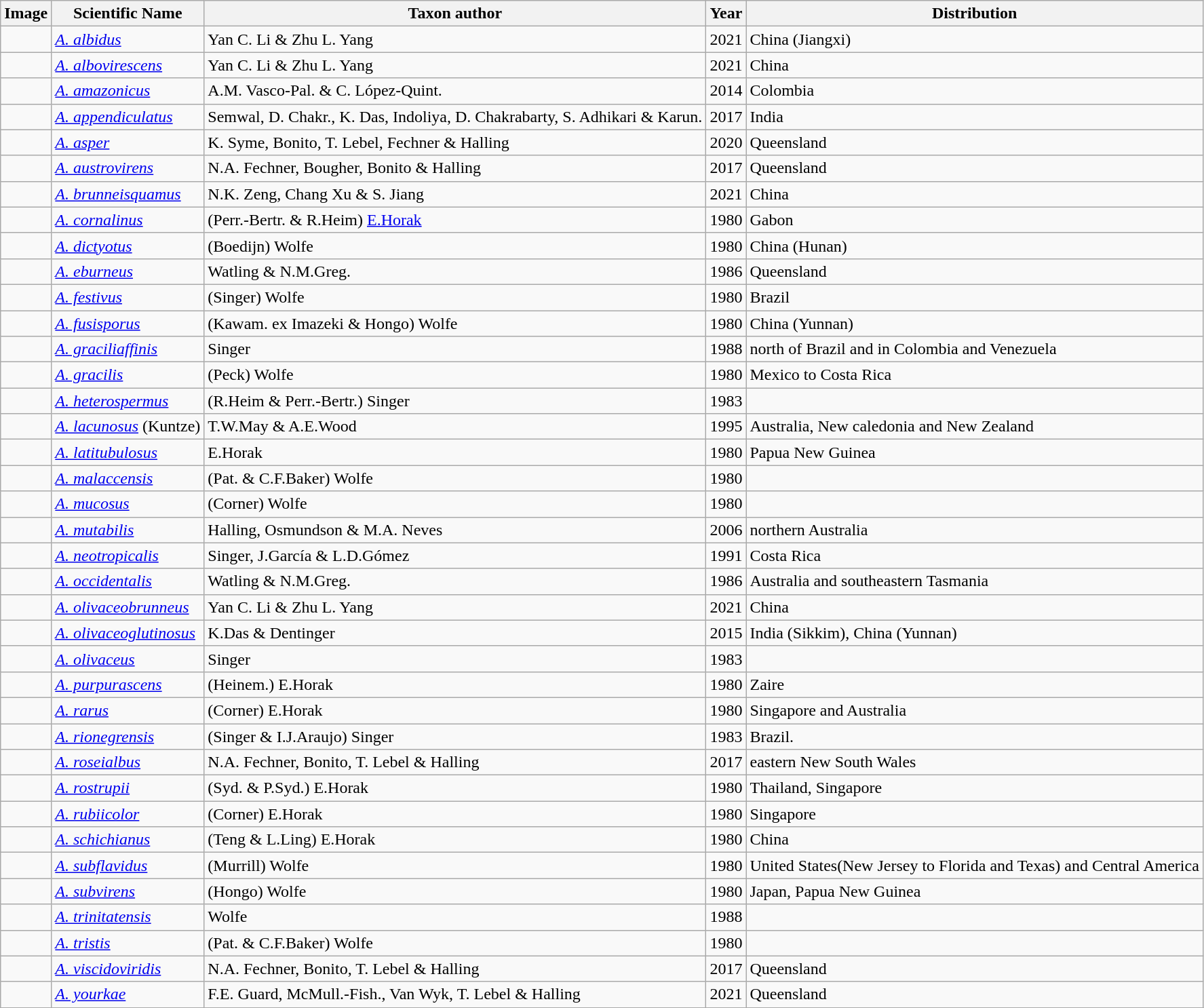<table class="wikitable sortable">
<tr>
<th>Image</th>
<th>Scientific Name</th>
<th>Taxon author</th>
<th>Year</th>
<th>Distribution</th>
</tr>
<tr>
<td></td>
<td><em><a href='#'>A. albidus</a></em></td>
<td>Yan C. Li & Zhu L. Yang</td>
<td>2021</td>
<td>China (Jiangxi)</td>
</tr>
<tr>
<td></td>
<td><em><a href='#'>A. albovirescens</a></em></td>
<td>Yan C. Li & Zhu L. Yang</td>
<td>2021</td>
<td>China</td>
</tr>
<tr>
<td></td>
<td><em><a href='#'>A. amazonicus</a></em></td>
<td>A.M. Vasco-Pal. & C. López-Quint.</td>
<td>2014</td>
<td>Colombia</td>
</tr>
<tr>
<td></td>
<td><em><a href='#'>A. appendiculatus</a></em></td>
<td>Semwal, D. Chakr., K. Das, Indoliya, D. Chakrabarty, S. Adhikari & Karun.</td>
<td>2017</td>
<td>India</td>
</tr>
<tr>
<td></td>
<td><em><a href='#'>A. asper</a></em></td>
<td>K. Syme, Bonito, T. Lebel, Fechner & Halling</td>
<td>2020</td>
<td>Queensland</td>
</tr>
<tr>
<td></td>
<td><em><a href='#'>A. austrovirens</a></em></td>
<td>N.A. Fechner, Bougher, Bonito & Halling</td>
<td>2017</td>
<td>Queensland</td>
</tr>
<tr>
<td></td>
<td><em><a href='#'>A. brunneisquamus</a></em></td>
<td>N.K. Zeng, Chang Xu & S. Jiang</td>
<td>2021</td>
<td>China</td>
</tr>
<tr>
<td></td>
<td><em><a href='#'>A. cornalinus</a></em></td>
<td>(Perr.-Bertr. & R.Heim) <a href='#'>E.Horak</a></td>
<td>1980</td>
<td>Gabon</td>
</tr>
<tr>
<td></td>
<td><em><a href='#'>A. dictyotus</a></em></td>
<td>(Boedijn) Wolfe</td>
<td>1980</td>
<td>China (Hunan)</td>
</tr>
<tr>
<td></td>
<td><em><a href='#'>A. eburneus</a></em></td>
<td>Watling & N.M.Greg.</td>
<td>1986</td>
<td>Queensland</td>
</tr>
<tr>
<td></td>
<td><em><a href='#'>A. festivus</a></em></td>
<td>(Singer) Wolfe</td>
<td>1980</td>
<td>Brazil</td>
</tr>
<tr>
<td></td>
<td><em><a href='#'>A. fusisporus</a></em></td>
<td>(Kawam. ex Imazeki & Hongo) Wolfe</td>
<td>1980</td>
<td>China (Yunnan)</td>
</tr>
<tr>
<td></td>
<td><em><a href='#'>A. graciliaffinis</a></em></td>
<td>Singer</td>
<td>1988</td>
<td>north of Brazil and in Colombia and Venezuela</td>
</tr>
<tr>
<td></td>
<td><em><a href='#'>A. gracilis</a></em></td>
<td>(Peck) Wolfe</td>
<td>1980</td>
<td>Mexico to Costa Rica</td>
</tr>
<tr>
<td></td>
<td><em><a href='#'>A. heterospermus</a></em></td>
<td>(R.Heim & Perr.-Bertr.) Singer</td>
<td>1983</td>
<td></td>
</tr>
<tr>
<td></td>
<td><em><a href='#'>A. lacunosus</a></em> (Kuntze)</td>
<td>T.W.May & A.E.Wood</td>
<td>1995</td>
<td>Australia, New caledonia and New Zealand</td>
</tr>
<tr>
<td></td>
<td><em><a href='#'>A. latitubulosus</a></em></td>
<td>E.Horak</td>
<td>1980</td>
<td>Papua New Guinea</td>
</tr>
<tr>
<td></td>
<td><em><a href='#'>A. malaccensis</a></em></td>
<td>(Pat. & C.F.Baker) Wolfe</td>
<td>1980</td>
<td></td>
</tr>
<tr>
<td></td>
<td><em><a href='#'>A. mucosus</a></em></td>
<td>(Corner) Wolfe</td>
<td>1980</td>
<td></td>
</tr>
<tr>
<td></td>
<td><em><a href='#'>A. mutabilis</a></em></td>
<td>Halling, Osmundson & M.A. Neves</td>
<td>2006</td>
<td>northern Australia</td>
</tr>
<tr>
<td></td>
<td><em><a href='#'>A. neotropicalis</a></em></td>
<td>Singer, J.García & L.D.Gómez</td>
<td>1991</td>
<td>Costa Rica</td>
</tr>
<tr>
<td></td>
<td><em><a href='#'>A. occidentalis</a></em></td>
<td>Watling & N.M.Greg.</td>
<td>1986</td>
<td>Australia and southeastern Tasmania</td>
</tr>
<tr>
<td></td>
<td><em><a href='#'>A. olivaceobrunneus</a></em></td>
<td>Yan C. Li & Zhu L. Yang</td>
<td>2021</td>
<td>China</td>
</tr>
<tr>
<td></td>
<td><em><a href='#'>A. olivaceoglutinosus</a></em></td>
<td>K.Das & Dentinger</td>
<td>2015</td>
<td>India (Sikkim), China (Yunnan)</td>
</tr>
<tr>
<td></td>
<td><em><a href='#'>A. olivaceus</a></em></td>
<td>Singer</td>
<td>1983</td>
<td></td>
</tr>
<tr>
<td></td>
<td><em><a href='#'>A. purpurascens</a></em></td>
<td>(Heinem.) E.Horak</td>
<td>1980</td>
<td>Zaire</td>
</tr>
<tr>
<td></td>
<td><em><a href='#'>A. rarus</a></em></td>
<td>(Corner) E.Horak</td>
<td>1980</td>
<td>Singapore and Australia</td>
</tr>
<tr>
<td></td>
<td><em><a href='#'>A. rionegrensis</a></em></td>
<td>(Singer & I.J.Araujo) Singer</td>
<td>1983</td>
<td>Brazil.</td>
</tr>
<tr>
<td></td>
<td><em><a href='#'>A. roseialbus</a></em></td>
<td>N.A. Fechner, Bonito, T. Lebel & Halling</td>
<td>2017</td>
<td>eastern New South Wales</td>
</tr>
<tr>
<td></td>
<td><em><a href='#'>A. rostrupii</a></em></td>
<td>(Syd. & P.Syd.) E.Horak</td>
<td>1980</td>
<td>Thailand, Singapore</td>
</tr>
<tr>
<td></td>
<td><em><a href='#'>A. rubiicolor</a></em></td>
<td>(Corner) E.Horak</td>
<td>1980</td>
<td>Singapore</td>
</tr>
<tr>
<td></td>
<td><em><a href='#'>A. schichianus</a></em></td>
<td>(Teng & L.Ling) E.Horak</td>
<td>1980</td>
<td>China</td>
</tr>
<tr>
<td></td>
<td><em><a href='#'>A. subflavidus</a></em></td>
<td>(Murrill) Wolfe</td>
<td>1980</td>
<td>United States(New Jersey to Florida and Texas) and Central America</td>
</tr>
<tr>
<td></td>
<td><em><a href='#'>A. subvirens</a></em></td>
<td>(Hongo) Wolfe</td>
<td>1980</td>
<td>Japan, Papua New Guinea</td>
</tr>
<tr>
<td></td>
<td><em><a href='#'>A. trinitatensis</a></em></td>
<td>Wolfe</td>
<td>1988</td>
<td></td>
</tr>
<tr>
<td></td>
<td><em><a href='#'>A. tristis</a></em></td>
<td>(Pat. & C.F.Baker) Wolfe</td>
<td>1980</td>
<td></td>
</tr>
<tr>
<td></td>
<td><em><a href='#'>A. viscidoviridis</a></em></td>
<td>N.A. Fechner, Bonito, T. Lebel & Halling</td>
<td>2017</td>
<td>Queensland</td>
</tr>
<tr>
<td></td>
<td><em><a href='#'>A. yourkae</a></em></td>
<td>F.E. Guard, McMull.-Fish., Van Wyk, T. Lebel & Halling</td>
<td>2021</td>
<td>Queensland</td>
</tr>
<tr>
</tr>
</table>
